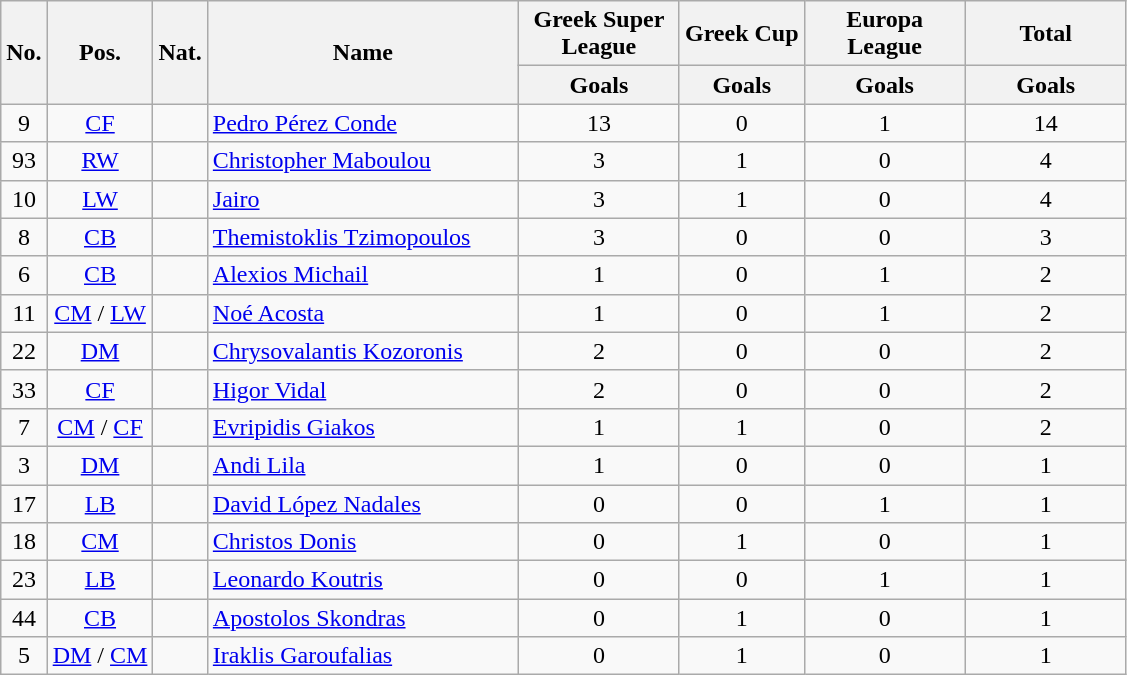<table class="wikitable sortable" style="text-align:center">
<tr>
<th rowspan="2" style="text-align:center;">No.</th>
<th rowspan="2" style="text-align:center;">Pos.</th>
<th rowspan="2" style="text-align:center;">Nat.</th>
<th rowspan="2" style="text-align:center; width:200px;">Name</th>
<th style="text-align:center; width:100px;">Greek Super League</th>
<th>Greek Cup</th>
<th style="text-align:center; width:100px;">Europa League</th>
<th style="text-align:center; width:100px;">Total</th>
</tr>
<tr>
<th style="text-align:center;">Goals</th>
<th>Goals</th>
<th style="text-align:center;">Goals</th>
<th style="text-align:center;">Goals</th>
</tr>
<tr>
<td>9</td>
<td><a href='#'>CF</a></td>
<td></td>
<td align="left"><a href='#'>Pedro Pérez Conde</a></td>
<td>13</td>
<td>0</td>
<td>1</td>
<td>14</td>
</tr>
<tr>
<td>93</td>
<td><a href='#'>RW</a></td>
<td></td>
<td align="left"><a href='#'>Christopher Maboulou</a></td>
<td>3</td>
<td>1</td>
<td>0</td>
<td>4</td>
</tr>
<tr>
<td>10</td>
<td><a href='#'>LW</a></td>
<td></td>
<td align="left"><a href='#'>Jairo</a></td>
<td>3</td>
<td>1</td>
<td>0</td>
<td>4</td>
</tr>
<tr>
<td>8</td>
<td><a href='#'>CB</a></td>
<td></td>
<td align="left"><a href='#'>Themistoklis Tzimopoulos</a></td>
<td>3</td>
<td>0</td>
<td>0</td>
<td>3</td>
</tr>
<tr>
<td>6</td>
<td><a href='#'>CB</a></td>
<td></td>
<td align="left"><a href='#'>Alexios Michail</a></td>
<td>1</td>
<td>0</td>
<td>1</td>
<td>2</td>
</tr>
<tr>
<td>11</td>
<td><a href='#'>CM</a> / <a href='#'>LW</a></td>
<td></td>
<td align="left"><a href='#'>Noé Acosta</a></td>
<td>1</td>
<td>0</td>
<td>1</td>
<td>2</td>
</tr>
<tr>
<td>22</td>
<td><a href='#'>DM</a></td>
<td></td>
<td align="left"><a href='#'>Chrysovalantis Kozoronis</a></td>
<td>2</td>
<td>0</td>
<td>0</td>
<td>2</td>
</tr>
<tr>
<td>33</td>
<td><a href='#'>CF</a></td>
<td></td>
<td align="left"><a href='#'>Higor Vidal</a></td>
<td>2</td>
<td>0</td>
<td>0</td>
<td>2</td>
</tr>
<tr>
<td>7</td>
<td><a href='#'>CM</a> / <a href='#'>CF</a></td>
<td></td>
<td align="left"><a href='#'>Evripidis Giakos</a></td>
<td>1</td>
<td>1</td>
<td>0</td>
<td>2</td>
</tr>
<tr>
<td>3</td>
<td><a href='#'>DM</a></td>
<td></td>
<td align="left"><a href='#'>Andi Lila</a></td>
<td>1</td>
<td>0</td>
<td>0</td>
<td>1</td>
</tr>
<tr>
<td>17</td>
<td><a href='#'>LB</a></td>
<td></td>
<td align="left"><a href='#'>David López Nadales</a></td>
<td>0</td>
<td>0</td>
<td>1</td>
<td>1</td>
</tr>
<tr>
<td>18</td>
<td><a href='#'>CM</a></td>
<td></td>
<td align="left"><a href='#'>Christos Donis</a></td>
<td>0</td>
<td>1</td>
<td>0</td>
<td>1</td>
</tr>
<tr>
<td>23</td>
<td><a href='#'>LB</a></td>
<td></td>
<td align="left"><a href='#'>Leonardo Koutris</a></td>
<td>0</td>
<td>0</td>
<td>1</td>
<td>1</td>
</tr>
<tr>
<td>44</td>
<td><a href='#'>CB</a></td>
<td></td>
<td align="left"><a href='#'>Apostolos Skondras</a></td>
<td>0</td>
<td>1</td>
<td>0</td>
<td>1</td>
</tr>
<tr>
<td>5</td>
<td><a href='#'>DM</a> / <a href='#'>CM</a></td>
<td></td>
<td align="left"><a href='#'>Iraklis Garoufalias</a></td>
<td>0</td>
<td>1</td>
<td>0</td>
<td>1</td>
</tr>
</table>
